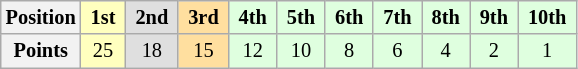<table class="wikitable" style="font-size:85%; text-align:center">
<tr>
<th>Position</th>
<td style="background:#ffffbf;"> <strong>1st</strong> </td>
<td style="background:#dfdfdf;"> <strong>2nd</strong> </td>
<td style="background:#ffdf9f;"> <strong>3rd</strong> </td>
<td style="background:#dfffdf;"> <strong>4th</strong> </td>
<td style="background:#dfffdf;"> <strong>5th</strong> </td>
<td style="background:#dfffdf;"> <strong>6th</strong> </td>
<td style="background:#dfffdf;"> <strong>7th</strong> </td>
<td style="background:#dfffdf;"> <strong>8th</strong> </td>
<td style="background:#dfffdf;"> <strong>9th</strong> </td>
<td style="background:#dfffdf;"> <strong>10th</strong> </td>
</tr>
<tr>
<th>Points</th>
<td style="background:#ffffbf;">25</td>
<td style="background:#dfdfdf;">18</td>
<td style="background:#ffdf9f;">15</td>
<td style="background:#dfffdf;">12</td>
<td style="background:#dfffdf;">10</td>
<td style="background:#dfffdf;">8</td>
<td style="background:#dfffdf;">6</td>
<td style="background:#dfffdf;">4</td>
<td style="background:#dfffdf;">2</td>
<td style="background:#dfffdf;">1</td>
</tr>
</table>
